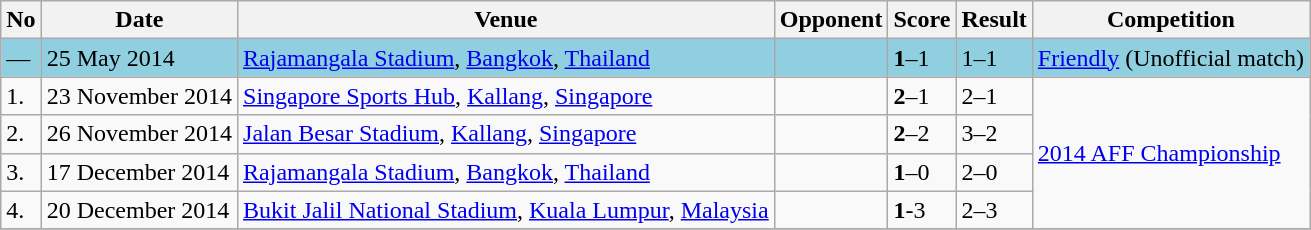<table class="wikitable">
<tr>
<th>No</th>
<th>Date</th>
<th>Venue</th>
<th>Opponent</th>
<th>Score</th>
<th>Result</th>
<th>Competition</th>
</tr>
<tr style="background:#8fcfdf;">
<td>—</td>
<td>25 May 2014</td>
<td><a href='#'>Rajamangala Stadium</a>, <a href='#'>Bangkok</a>, <a href='#'>Thailand</a></td>
<td></td>
<td><strong>1</strong>–1</td>
<td>1–1</td>
<td><a href='#'>Friendly</a> (Unofficial match)</td>
</tr>
<tr>
<td>1.</td>
<td>23 November 2014</td>
<td><a href='#'>Singapore Sports Hub</a>, <a href='#'>Kallang</a>, <a href='#'>Singapore</a></td>
<td></td>
<td><strong>2</strong>–1</td>
<td>2–1</td>
<td rowspan=4><a href='#'>2014 AFF Championship</a></td>
</tr>
<tr>
<td>2.</td>
<td>26 November 2014</td>
<td><a href='#'>Jalan Besar Stadium</a>, <a href='#'>Kallang</a>, <a href='#'>Singapore</a></td>
<td></td>
<td><strong>2</strong>–2</td>
<td>3–2</td>
</tr>
<tr>
<td>3.</td>
<td>17 December 2014</td>
<td><a href='#'>Rajamangala Stadium</a>, <a href='#'>Bangkok</a>, <a href='#'>Thailand</a></td>
<td></td>
<td><strong>1</strong>–0</td>
<td>2–0</td>
</tr>
<tr>
<td>4.</td>
<td>20 December 2014</td>
<td><a href='#'>Bukit Jalil National Stadium</a>, <a href='#'>Kuala Lumpur</a>, <a href='#'>Malaysia</a></td>
<td></td>
<td><strong>1</strong>-3</td>
<td>2–3</td>
</tr>
<tr>
</tr>
</table>
